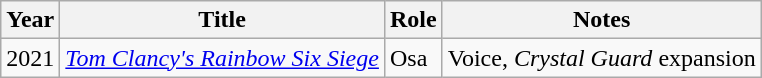<table class="wikitable sortable">
<tr>
<th>Year</th>
<th>Title</th>
<th>Role</th>
<th class="unsortable">Notes</th>
</tr>
<tr>
<td>2021</td>
<td><em><a href='#'>Tom Clancy's Rainbow Six Siege</a></em></td>
<td>Osa</td>
<td>Voice, <em>Crystal Guard</em> expansion</td>
</tr>
</table>
